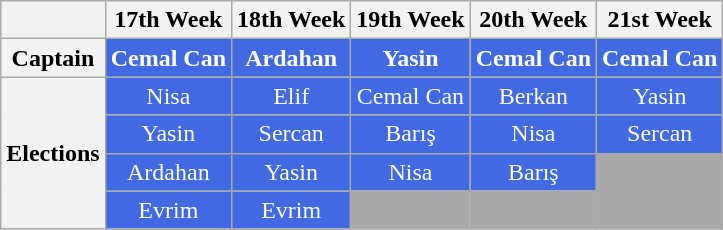<table class="wikitable" style="text-align:center">
<tr>
<th></th>
<th>17th Week</th>
<th>18th Week</th>
<th>19th Week </th>
<th>20th Week</th>
<th>21st Week</th>
</tr>
<tr>
<th>Captain</th>
<td style="background: #4169E1; color:white;"><strong>Cemal Can</strong></td>
<td style="background: #4169E1; color:white;"><strong>Ardahan</strong></td>
<td style="background: #4169E1; color:white;"><strong>Yasin</strong></td>
<td style="background: #4169E1; color:white;"><strong>Cemal Can</strong></td>
<td style="background: #4169E1; color:white;"><strong>Cemal Can</strong></td>
</tr>
<tr>
<th rowspan=4>Elections</th>
<td style="background:#4169E1; color:white;">Nisa</td>
<td style="background: #4169E1; color:white;">Elif</td>
<td style="background: #4169E1; color:white;">Cemal Can</td>
<td style="background: #4169E1; color:white;">Berkan</td>
<td style="background: #4169E1; color:white;">Yasin</td>
</tr>
<tr>
<td style="background:#4169E1; color:white;">Yasin</td>
<td style="background: #4169E1; color:white;">Sercan</td>
<td style="background: #4169E1; color:white;">Barış</td>
<td style="background: #4169E1; color:white;">Nisa</td>
<td style="background: #4169E1; color:white;">Sercan</td>
</tr>
<tr>
<td style="background:#4169E1; color:white;">Ardahan</td>
<td style="background: #4169E1; color:white;">Yasin</td>
<td style="background: #4169E1; color:white;">Nisa</td>
<td style="background: #4169E1; color:white;">Barış</td>
<td bgcolor=darkgrey rowspan=2></td>
</tr>
<tr>
<td style="background:#4169E1; color:white;">Evrim</td>
<td style="background: #4169E1; color:white;">Evrim</td>
<td bgcolor=darkgrey rowspan=1></td>
<td bgcolor=darkgrey rowspan=1></td>
</tr>
</table>
